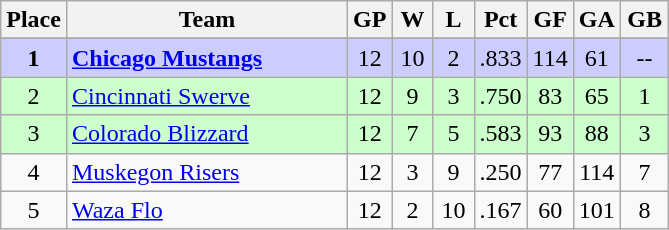<table class="wikitable" style="text-align: center;">
<tr>
<th>Place</th>
<th width="180">Team</th>
<th width="20">GP</th>
<th width="20">W</th>
<th width="20">L</th>
<th width="20">Pct</th>
<th width="20">GF</th>
<th width="20">GA</th>
<th width="25">GB</th>
</tr>
<tr>
</tr>
<tr style="background-color:#ccccff;">
<td><strong>1</strong></td>
<td align=left><strong><a href='#'>Chicago Mustangs</a></strong></td>
<td>12</td>
<td>10</td>
<td>2</td>
<td>.833</td>
<td>114</td>
<td>61</td>
<td>--</td>
</tr>
<tr style="background-color:#ccffcc;">
<td>2</td>
<td align=left><a href='#'>Cincinnati Swerve</a></td>
<td>12</td>
<td>9</td>
<td>3</td>
<td>.750</td>
<td>83</td>
<td>65</td>
<td>1</td>
</tr>
<tr style="background-color:#ccffcc;">
<td>3</td>
<td align=left><a href='#'>Colorado Blizzard</a></td>
<td>12</td>
<td>7</td>
<td>5</td>
<td>.583</td>
<td>93</td>
<td>88</td>
<td>3</td>
</tr>
<tr>
<td>4</td>
<td align=left><a href='#'>Muskegon Risers</a></td>
<td>12</td>
<td>3</td>
<td>9</td>
<td>.250</td>
<td>77</td>
<td>114</td>
<td>7</td>
</tr>
<tr>
<td>5</td>
<td align=left><a href='#'>Waza Flo</a></td>
<td>12</td>
<td>2</td>
<td>10</td>
<td>.167</td>
<td>60</td>
<td>101</td>
<td>8</td>
</tr>
</table>
